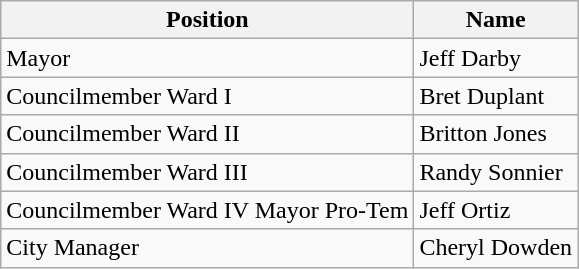<table class="wikitable">
<tr>
<th>Position</th>
<th>Name</th>
</tr>
<tr>
<td>Mayor</td>
<td>Jeff Darby</td>
</tr>
<tr>
<td>Councilmember Ward I</td>
<td>Bret Duplant</td>
</tr>
<tr>
<td>Councilmember Ward II</td>
<td>Britton Jones</td>
</tr>
<tr>
<td>Councilmember Ward III</td>
<td>Randy Sonnier</td>
</tr>
<tr>
<td>Councilmember Ward IV Mayor Pro-Tem</td>
<td>Jeff Ortiz</td>
</tr>
<tr>
<td>City Manager</td>
<td>Cheryl Dowden</td>
</tr>
</table>
